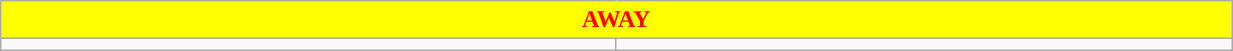<table class="wikitable collapsible collapsed" style="width:65%">
<tr>
<th colspan=6 ! style="color:red; background:yellow">AWAY</th>
</tr>
<tr>
<td></td>
<td></td>
</tr>
</table>
